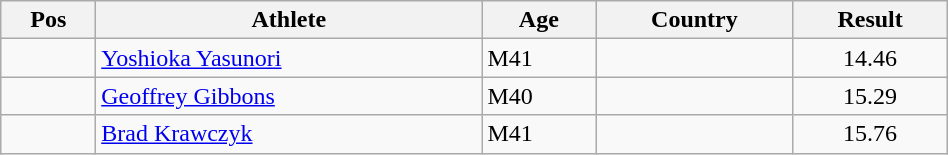<table class="wikitable"  style="text-align:center; width:50%;">
<tr>
<th>Pos</th>
<th>Athlete</th>
<th>Age</th>
<th>Country</th>
<th>Result</th>
</tr>
<tr>
<td align=center></td>
<td align=left><a href='#'>Yoshioka Yasunori</a></td>
<td align=left>M41</td>
<td align=left></td>
<td>14.46</td>
</tr>
<tr>
<td align=center></td>
<td align=left><a href='#'>Geoffrey Gibbons</a></td>
<td align=left>M40</td>
<td align=left></td>
<td>15.29</td>
</tr>
<tr>
<td align=center></td>
<td align=left><a href='#'>Brad Krawczyk</a></td>
<td align=left>M41</td>
<td align=left></td>
<td>15.76</td>
</tr>
</table>
